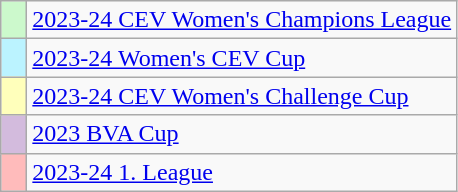<table class="wikitable"style="text-align:left">
<tr>
<td width=10px bgcolor=#CCF9CC></td>
<td><a href='#'>2023-24 CEV Women's Champions League</a></td>
</tr>
<tr>
<td width=10px bgcolor=#BBF3FF></td>
<td><a href='#'>2023-24 Women's CEV Cup</a></td>
</tr>
<tr>
<td width=10px bgcolor=#FFFFBB></td>
<td><a href='#'>2023-24 CEV Women's Challenge Cup</a></td>
</tr>
<tr>
<td width=10px bgcolor=#D3BBDD></td>
<td><a href='#'>2023 BVA Cup</a></td>
</tr>
<tr>
<td width=10px bgcolor=#FFBBBB></td>
<td><a href='#'>2023-24 1. League</a></td>
</tr>
</table>
